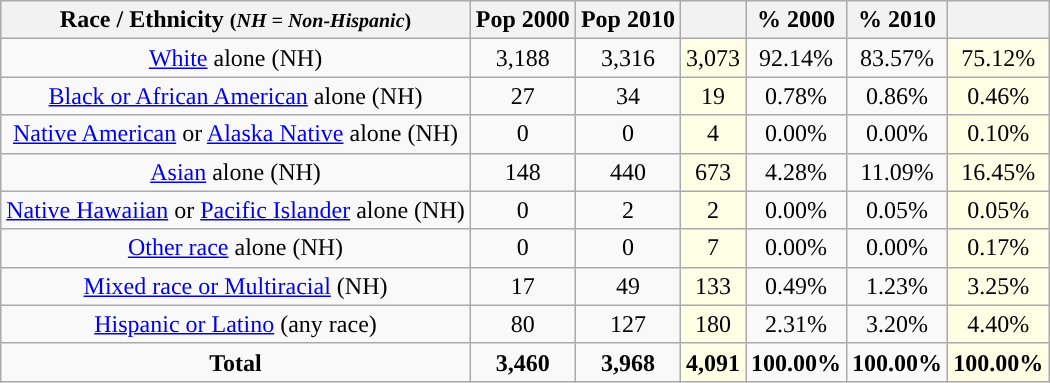<table class="wikitable" style="text-align:center;">
<tr>
<th>Race / Ethnicity <small>(<em>NH = Non-Hispanic</em>)</small></th>
<th>Pop 2000</th>
<th>Pop 2010</th>
<th></th>
<th>% 2000</th>
<th>% 2010</th>
<th></th>
</tr>
<tr>
<td><a href='#'>White</a> alone (NH)</td>
<td>3,188</td>
<td>3,316</td>
<td style='background: #ffffe6;'>3,073</td>
<td>92.14%</td>
<td>83.57%</td>
<td style='background: #ffffe6;'>75.12%</td>
</tr>
<tr>
<td><a href='#'>Black or African American</a> alone (NH)</td>
<td>27</td>
<td>34</td>
<td style='background: #ffffe6;'>19</td>
<td>0.78%</td>
<td>0.86%</td>
<td style='background: #ffffe6;'>0.46%</td>
</tr>
<tr>
<td><a href='#'>Native American</a> or <a href='#'>Alaska Native</a> alone (NH)</td>
<td>0</td>
<td>0</td>
<td style='background: #ffffe6;'>4</td>
<td>0.00%</td>
<td>0.00%</td>
<td style='background: #ffffe6;'>0.10%</td>
</tr>
<tr>
<td><a href='#'>Asian</a> alone (NH)</td>
<td>148</td>
<td>440</td>
<td style='background: #ffffe6;'>673</td>
<td>4.28%</td>
<td>11.09%</td>
<td style='background: #ffffe6;'>16.45%</td>
</tr>
<tr>
<td><a href='#'>Native Hawaiian</a> or <a href='#'>Pacific Islander</a> alone (NH)</td>
<td>0</td>
<td>2</td>
<td style='background: #ffffe6;'>2</td>
<td>0.00%</td>
<td>0.05%</td>
<td style='background: #ffffe6;'>0.05%</td>
</tr>
<tr>
<td><a href='#'>Other race</a> alone (NH)</td>
<td>0</td>
<td>0</td>
<td style='background: #ffffe6;'>7</td>
<td>0.00%</td>
<td>0.00%</td>
<td style='background: #ffffe6;'>0.17%</td>
</tr>
<tr>
<td><a href='#'>Mixed race or Multiracial</a> (NH)</td>
<td>17</td>
<td>49</td>
<td style='background: #ffffe6;'>133</td>
<td>0.49%</td>
<td>1.23%</td>
<td style='background: #ffffe6;'>3.25%</td>
</tr>
<tr>
<td><a href='#'>Hispanic or Latino</a> (any race)</td>
<td>80</td>
<td>127</td>
<td style='background: #ffffe6;'>180</td>
<td>2.31%</td>
<td>3.20%</td>
<td style='background: #ffffe6;'>4.40%</td>
</tr>
<tr>
<td><strong>Total</strong></td>
<td><strong>3,460</strong></td>
<td><strong>3,968</strong></td>
<td style='background: #ffffe6;'><strong>4,091</strong></td>
<td><strong>100.00%</strong></td>
<td><strong>100.00%</strong></td>
<td style='background: #ffffe6;'><strong>100.00%</strong></td>
</tr>
</table>
